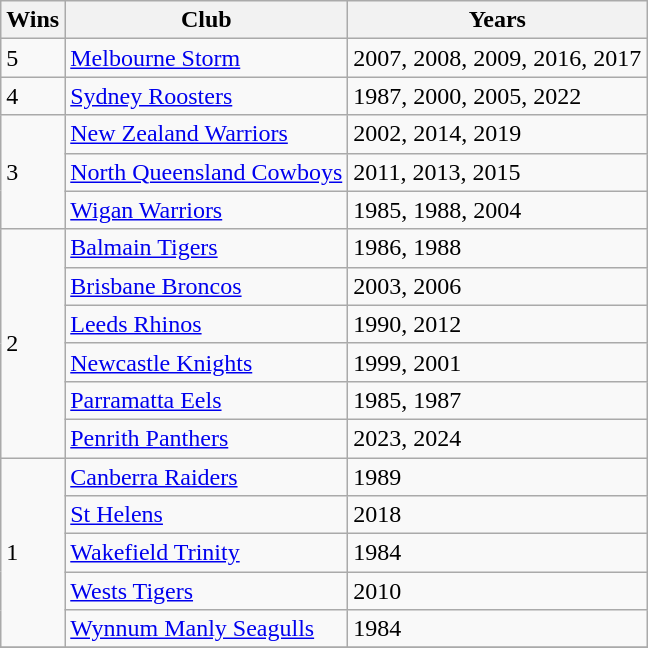<table class="wikitable">
<tr>
<th>Wins</th>
<th>Club</th>
<th>Years</th>
</tr>
<tr>
<td>5</td>
<td>  <a href='#'>Melbourne Storm</a></td>
<td>2007, 2008, 2009, 2016, 2017</td>
</tr>
<tr>
<td>4</td>
<td>  <a href='#'>Sydney Roosters</a></td>
<td>1987, 2000, 2005, 2022</td>
</tr>
<tr>
<td rowspan=3>3</td>
<td>  <a href='#'>New Zealand Warriors</a></td>
<td>2002, 2014, 2019</td>
</tr>
<tr>
<td>  <a href='#'>North Queensland Cowboys</a></td>
<td>2011, 2013, 2015</td>
</tr>
<tr>
<td>  <a href='#'>Wigan Warriors</a></td>
<td>1985, 1988, 2004</td>
</tr>
<tr>
<td rowspan=6>2</td>
<td>  <a href='#'>Balmain Tigers</a></td>
<td>1986, 1988</td>
</tr>
<tr>
<td>  <a href='#'>Brisbane Broncos</a></td>
<td>2003, 2006</td>
</tr>
<tr>
<td>  <a href='#'>Leeds Rhinos</a></td>
<td>1990, 2012</td>
</tr>
<tr>
<td>  <a href='#'>Newcastle Knights</a></td>
<td>1999, 2001</td>
</tr>
<tr>
<td>  <a href='#'>Parramatta Eels</a></td>
<td>1985, 1987</td>
</tr>
<tr>
<td>  <a href='#'>Penrith Panthers</a></td>
<td>2023, 2024</td>
</tr>
<tr>
<td rowspan=5>1</td>
<td>  <a href='#'>Canberra Raiders</a></td>
<td>1989</td>
</tr>
<tr>
<td>  <a href='#'>St Helens</a></td>
<td>2018</td>
</tr>
<tr>
<td>  <a href='#'>Wakefield Trinity</a></td>
<td>1984</td>
</tr>
<tr>
<td>  <a href='#'>Wests Tigers</a></td>
<td>2010</td>
</tr>
<tr>
<td>  <a href='#'>Wynnum Manly Seagulls</a></td>
<td>1984</td>
</tr>
<tr>
</tr>
</table>
